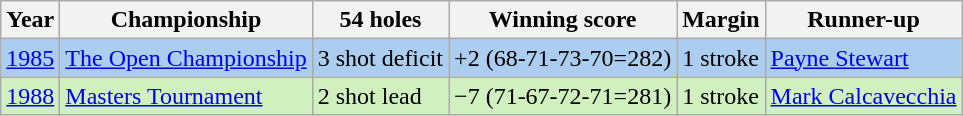<table class="wikitable">
<tr>
<th>Year</th>
<th>Championship</th>
<th>54 holes</th>
<th>Winning score</th>
<th>Margin</th>
<th>Runner-up</th>
</tr>
<tr style="background:#abcdef;">
<td><a href='#'>1985</a></td>
<td><a href='#'>The Open Championship</a></td>
<td>3 shot deficit</td>
<td>+2 (68-71-73-70=282)</td>
<td>1 stroke</td>
<td> <a href='#'>Payne Stewart</a></td>
</tr>
<tr style="background:#d0f0c0;">
<td><a href='#'>1988</a></td>
<td><a href='#'>Masters Tournament</a></td>
<td>2 shot lead</td>
<td>−7 (71-67-72-71=281)</td>
<td>1 stroke</td>
<td> <a href='#'>Mark Calcavecchia</a></td>
</tr>
</table>
